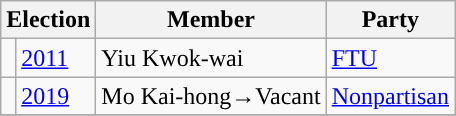<table class="wikitable">
<tr>
<th colspan="2">Election</th>
<th>Member</th>
<th>Party</th>
</tr>
<tr>
<td style="background-color: "></td>
<td><a href='#'>2011</a></td>
<td>Yiu Kwok-wai</td>
<td><a href='#'>FTU</a></td>
</tr>
<tr>
<td style="background-color: "></td>
<td><a href='#'>2019</a></td>
<td>Mo Kai-hong→Vacant</td>
<td><a href='#'>Nonpartisan</a></td>
</tr>
<tr>
</tr>
</table>
